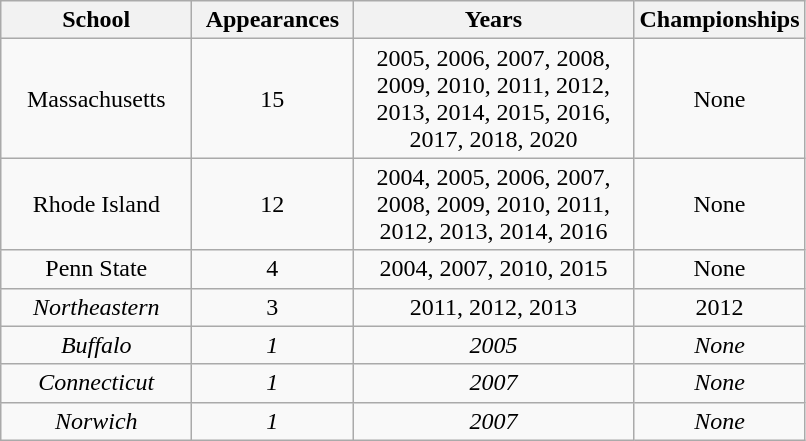<table class="wikitable" style="text-align: center;">
<tr>
<th scope="col" width="120px">School</th>
<th scope="col" width="100px">Appearances</th>
<th scope="col" width="180px">Years</th>
<th scope="col" width="100px">Championships</th>
</tr>
<tr>
<td>Massachusetts</td>
<td>15</td>
<td>2005, 2006, 2007, 2008, 2009, 2010, 2011, 2012, 2013, 2014, 2015, 2016, 2017, 2018, 2020</td>
<td>None</td>
</tr>
<tr>
<td>Rhode Island</td>
<td>12</td>
<td>2004, 2005, 2006, 2007, 2008, 2009, 2010, 2011, 2012, 2013, 2014, 2016</td>
<td>None</td>
</tr>
<tr>
<td>Penn State</td>
<td>4</td>
<td>2004, 2007, 2010, 2015</td>
<td>None</td>
</tr>
<tr>
<td><em>Northeastern</em></td>
<td>3</td>
<td>2011, 2012, 2013</td>
<td>2012</td>
</tr>
<tr>
<td><em>Buffalo</em></td>
<td><em>1</em></td>
<td><em>2005</em></td>
<td><em>None</em></td>
</tr>
<tr>
<td><em>Connecticut</em></td>
<td><em>1</em></td>
<td><em>2007</em></td>
<td><em>None</em></td>
</tr>
<tr>
<td><em>Norwich</em></td>
<td><em>1</em></td>
<td><em>2007</em></td>
<td><em>None</em></td>
</tr>
</table>
